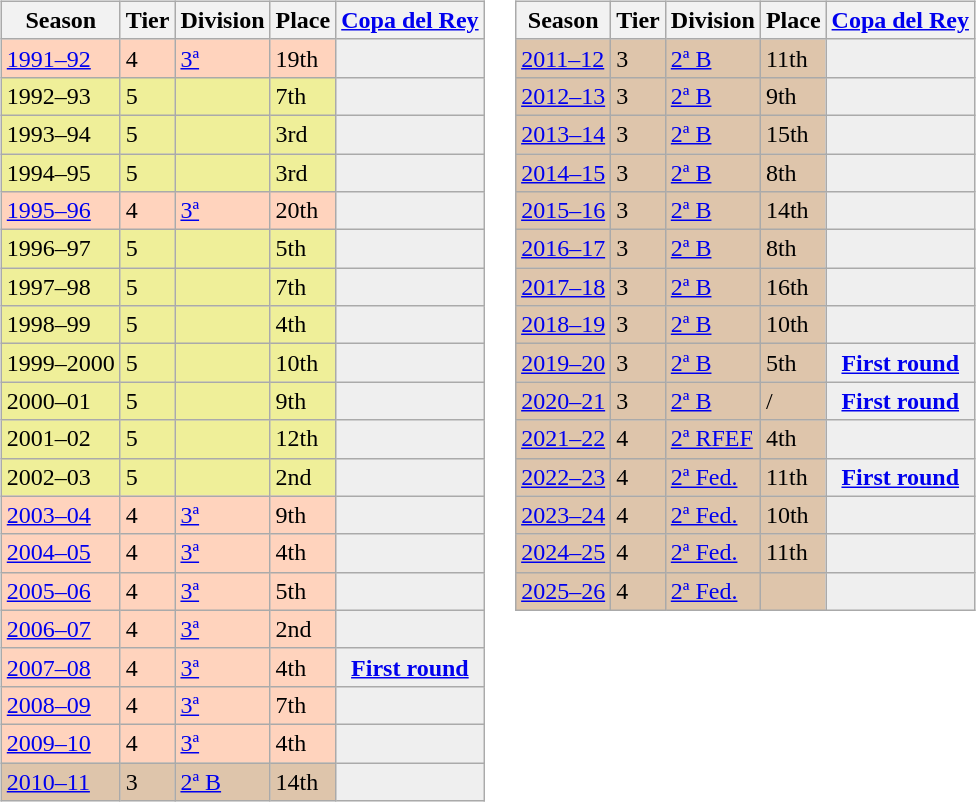<table>
<tr>
<td valign="top" width=0%><br><table class="wikitable">
<tr style="background:#f0f6fa;">
<th>Season</th>
<th>Tier</th>
<th>Division</th>
<th>Place</th>
<th><a href='#'>Copa del Rey</a></th>
</tr>
<tr>
<td style="background:#FFD3BD;"><a href='#'>1991–92</a></td>
<td style="background:#FFD3BD;">4</td>
<td style="background:#FFD3BD;"><a href='#'>3ª</a></td>
<td style="background:#FFD3BD;">19th</td>
<td style="background:#efefef;"></td>
</tr>
<tr>
<td style="background:#EFEF99;">1992–93</td>
<td style="background:#EFEF99;">5</td>
<td style="background:#EFEF99;"></td>
<td style="background:#EFEF99;">7th</td>
<th style="background:#efefef;"></th>
</tr>
<tr>
<td style="background:#EFEF99;">1993–94</td>
<td style="background:#EFEF99;">5</td>
<td style="background:#EFEF99;"></td>
<td style="background:#EFEF99;">3rd</td>
<th style="background:#efefef;"></th>
</tr>
<tr>
<td style="background:#EFEF99;">1994–95</td>
<td style="background:#EFEF99;">5</td>
<td style="background:#EFEF99;"></td>
<td style="background:#EFEF99;">3rd</td>
<th style="background:#efefef;"></th>
</tr>
<tr>
<td style="background:#FFD3BD;"><a href='#'>1995–96</a></td>
<td style="background:#FFD3BD;">4</td>
<td style="background:#FFD3BD;"><a href='#'>3ª</a></td>
<td style="background:#FFD3BD;">20th</td>
<td style="background:#efefef;"></td>
</tr>
<tr>
<td style="background:#EFEF99;">1996–97</td>
<td style="background:#EFEF99;">5</td>
<td style="background:#EFEF99;"></td>
<td style="background:#EFEF99;">5th</td>
<th style="background:#efefef;"></th>
</tr>
<tr>
<td style="background:#EFEF99;">1997–98</td>
<td style="background:#EFEF99;">5</td>
<td style="background:#EFEF99;"></td>
<td style="background:#EFEF99;">7th</td>
<th style="background:#efefef;"></th>
</tr>
<tr>
<td style="background:#EFEF99;">1998–99</td>
<td style="background:#EFEF99;">5</td>
<td style="background:#EFEF99;"></td>
<td style="background:#EFEF99;">4th</td>
<th style="background:#efefef;"></th>
</tr>
<tr>
<td style="background:#EFEF99;">1999–2000</td>
<td style="background:#EFEF99;">5</td>
<td style="background:#EFEF99;"></td>
<td style="background:#EFEF99;">10th</td>
<th style="background:#efefef;"></th>
</tr>
<tr>
<td style="background:#EFEF99;">2000–01</td>
<td style="background:#EFEF99;">5</td>
<td style="background:#EFEF99;"></td>
<td style="background:#EFEF99;">9th</td>
<th style="background:#efefef;"></th>
</tr>
<tr>
<td style="background:#EFEF99;">2001–02</td>
<td style="background:#EFEF99;">5</td>
<td style="background:#EFEF99;"></td>
<td style="background:#EFEF99;">12th</td>
<th style="background:#efefef;"></th>
</tr>
<tr>
<td style="background:#EFEF99;">2002–03</td>
<td style="background:#EFEF99;">5</td>
<td style="background:#EFEF99;"></td>
<td style="background:#EFEF99;">2nd</td>
<th style="background:#efefef;"></th>
</tr>
<tr>
<td style="background:#FFD3BD;"><a href='#'>2003–04</a></td>
<td style="background:#FFD3BD;">4</td>
<td style="background:#FFD3BD;"><a href='#'>3ª</a></td>
<td style="background:#FFD3BD;">9th</td>
<td style="background:#efefef;"></td>
</tr>
<tr>
<td style="background:#FFD3BD;"><a href='#'>2004–05</a></td>
<td style="background:#FFD3BD;">4</td>
<td style="background:#FFD3BD;"><a href='#'>3ª</a></td>
<td style="background:#FFD3BD;">4th</td>
<th style="background:#efefef;"></th>
</tr>
<tr>
<td style="background:#FFD3BD;"><a href='#'>2005–06</a></td>
<td style="background:#FFD3BD;">4</td>
<td style="background:#FFD3BD;"><a href='#'>3ª</a></td>
<td style="background:#FFD3BD;">5th</td>
<th style="background:#efefef;"></th>
</tr>
<tr>
<td style="background:#FFD3BD;"><a href='#'>2006–07</a></td>
<td style="background:#FFD3BD;">4</td>
<td style="background:#FFD3BD;"><a href='#'>3ª</a></td>
<td style="background:#FFD3BD;">2nd</td>
<th style="background:#efefef;"></th>
</tr>
<tr>
<td style="background:#FFD3BD;"><a href='#'>2007–08</a></td>
<td style="background:#FFD3BD;">4</td>
<td style="background:#FFD3BD;"><a href='#'>3ª</a></td>
<td style="background:#FFD3BD;">4th</td>
<th style="background:#efefef;"><a href='#'>First round</a></th>
</tr>
<tr>
<td style="background:#FFD3BD;"><a href='#'>2008–09</a></td>
<td style="background:#FFD3BD;">4</td>
<td style="background:#FFD3BD;"><a href='#'>3ª</a></td>
<td style="background:#FFD3BD;">7th</td>
<td style="background:#efefef;"></td>
</tr>
<tr>
<td style="background:#FFD3BD;"><a href='#'>2009–10</a></td>
<td style="background:#FFD3BD;">4</td>
<td style="background:#FFD3BD;"><a href='#'>3ª</a></td>
<td style="background:#FFD3BD;">4th</td>
<td style="background:#efefef;"></td>
</tr>
<tr>
<td style="background:#DEC5AB;"><a href='#'>2010–11</a></td>
<td style="background:#DEC5AB;">3</td>
<td style="background:#DEC5AB;"><a href='#'>2ª B</a></td>
<td style="background:#DEC5AB;">14th</td>
<th style="background:#efefef;"></th>
</tr>
</table>
</td>
<td valign="top" width=0%><br><table class="wikitable">
<tr style="background:#f0f6fa;">
<th>Season</th>
<th>Tier</th>
<th>Division</th>
<th>Place</th>
<th><a href='#'>Copa del Rey</a></th>
</tr>
<tr>
<td style="background:#DEC5AB;"><a href='#'>2011–12</a></td>
<td style="background:#DEC5AB;">3</td>
<td style="background:#DEC5AB;"><a href='#'>2ª B</a></td>
<td style="background:#DEC5AB;">11th</td>
<th style="background:#efefef;"></th>
</tr>
<tr>
<td style="background:#DEC5AB;"><a href='#'>2012–13</a></td>
<td style="background:#DEC5AB;">3</td>
<td style="background:#DEC5AB;"><a href='#'>2ª B</a></td>
<td style="background:#DEC5AB;">9th</td>
<th style="background:#efefef;"></th>
</tr>
<tr>
<td style="background:#DEC5AB;"><a href='#'>2013–14</a></td>
<td style="background:#DEC5AB;">3</td>
<td style="background:#DEC5AB;"><a href='#'>2ª B</a></td>
<td style="background:#DEC5AB;">15th</td>
<th style="background:#efefef;"></th>
</tr>
<tr>
<td style="background:#DEC5AB;"><a href='#'>2014–15</a></td>
<td style="background:#DEC5AB;">3</td>
<td style="background:#DEC5AB;"><a href='#'>2ª B</a></td>
<td style="background:#DEC5AB;">8th</td>
<th style="background:#efefef;"></th>
</tr>
<tr>
<td style="background:#DEC5AB;"><a href='#'>2015–16</a></td>
<td style="background:#DEC5AB;">3</td>
<td style="background:#DEC5AB;"><a href='#'>2ª B</a></td>
<td style="background:#DEC5AB;">14th</td>
<th style="background:#efefef;"></th>
</tr>
<tr>
<td style="background:#DEC5AB;"><a href='#'>2016–17</a></td>
<td style="background:#DEC5AB;">3</td>
<td style="background:#DEC5AB;"><a href='#'>2ª B</a></td>
<td style="background:#DEC5AB;">8th</td>
<th style="background:#efefef;"></th>
</tr>
<tr>
<td style="background:#DEC5AB;"><a href='#'>2017–18</a></td>
<td style="background:#DEC5AB;">3</td>
<td style="background:#DEC5AB;"><a href='#'>2ª B</a></td>
<td style="background:#DEC5AB;">16th</td>
<th style="background:#efefef;"></th>
</tr>
<tr>
<td style="background:#DEC5AB;"><a href='#'>2018–19</a></td>
<td style="background:#DEC5AB;">3</td>
<td style="background:#DEC5AB;"><a href='#'>2ª B</a></td>
<td style="background:#DEC5AB;">10th</td>
<th style="background:#efefef;"></th>
</tr>
<tr>
<td style="background:#DEC5AB;"><a href='#'>2019–20</a></td>
<td style="background:#DEC5AB;">3</td>
<td style="background:#DEC5AB;"><a href='#'>2ª B</a></td>
<td style="background:#DEC5AB;">5th</td>
<th style="background:#efefef;"><a href='#'>First round</a></th>
</tr>
<tr>
<td style="background:#DEC5AB;"><a href='#'>2020–21</a></td>
<td style="background:#DEC5AB;">3</td>
<td style="background:#DEC5AB;"><a href='#'>2ª B</a></td>
<td style="background:#DEC5AB;"> / </td>
<th style="background:#efefef;"><a href='#'>First round</a></th>
</tr>
<tr>
<td style="background:#DEC5AB;"><a href='#'>2021–22</a></td>
<td style="background:#DEC5AB;">4</td>
<td style="background:#DEC5AB;"><a href='#'>2ª RFEF</a></td>
<td style="background:#DEC5AB;">4th</td>
<th style="background:#efefef;"></th>
</tr>
<tr>
<td style="background:#DEC5AB;"><a href='#'>2022–23</a></td>
<td style="background:#DEC5AB;">4</td>
<td style="background:#DEC5AB;"><a href='#'>2ª Fed.</a></td>
<td style="background:#DEC5AB;">11th</td>
<th style="background:#efefef;"><a href='#'>First round</a></th>
</tr>
<tr>
<td style="background:#DEC5AB;"><a href='#'>2023–24</a></td>
<td style="background:#DEC5AB;">4</td>
<td style="background:#DEC5AB;"><a href='#'>2ª Fed.</a></td>
<td style="background:#DEC5AB;">10th</td>
<th style="background:#efefef;"></th>
</tr>
<tr>
<td style="background:#DEC5AB;"><a href='#'>2024–25</a></td>
<td style="background:#DEC5AB;">4</td>
<td style="background:#DEC5AB;"><a href='#'>2ª Fed.</a></td>
<td style="background:#DEC5AB;">11th</td>
<th style="background:#efefef;"></th>
</tr>
<tr>
<td style="background:#DEC5AB;"><a href='#'>2025–26</a></td>
<td style="background:#DEC5AB;">4</td>
<td style="background:#DEC5AB;"><a href='#'>2ª Fed.</a></td>
<td style="background:#DEC5AB;"></td>
<th style="background:#efefef;"></th>
</tr>
</table>
</td>
</tr>
</table>
